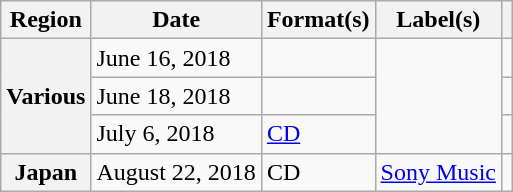<table class="wikitable sortable plainrowheaders">
<tr>
<th scope="col">Region</th>
<th scope="col">Date</th>
<th scope="col">Format(s)</th>
<th scope="col">Label(s)</th>
<th scope="col"></th>
</tr>
<tr>
<th scope="row" rowspan="3">Various</th>
<td>June 16, 2018</td>
<td></td>
<td rowspan="3"></td>
<td style="text-align:center;"></td>
</tr>
<tr>
<td>June 18, 2018</td>
<td></td>
<td style="text-align:center;"></td>
</tr>
<tr>
<td>July 6, 2018</td>
<td><a href='#'>CD</a></td>
<td style="text-align:center;"></td>
</tr>
<tr>
<th scope="row">Japan</th>
<td>August 22, 2018</td>
<td>CD</td>
<td><a href='#'>Sony Music</a></td>
<td style="text-align:center;"></td>
</tr>
</table>
